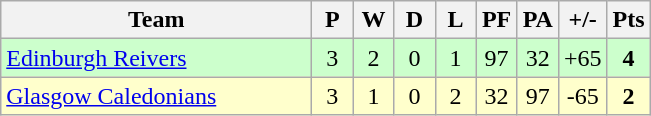<table class="wikitable" style="text-align: center;">
<tr>
<th width="200">Team</th>
<th width="20">P</th>
<th width="20">W</th>
<th width="20">D</th>
<th width="20">L</th>
<th width="20">PF</th>
<th width="20">PA</th>
<th width="25">+/-</th>
<th width="20">Pts</th>
</tr>
<tr bgcolor="#ccffcc">
<td align="left"><a href='#'>Edinburgh Reivers</a></td>
<td>3</td>
<td>2</td>
<td>0</td>
<td>1</td>
<td>97</td>
<td>32</td>
<td>+65</td>
<td><strong>4</strong></td>
</tr>
<tr bgcolor="#ffffcc">
<td align="left"><a href='#'>Glasgow Caledonians</a></td>
<td>3</td>
<td>1</td>
<td>0</td>
<td>2</td>
<td>32</td>
<td>97</td>
<td>-65</td>
<td><strong>2</strong></td>
</tr>
</table>
